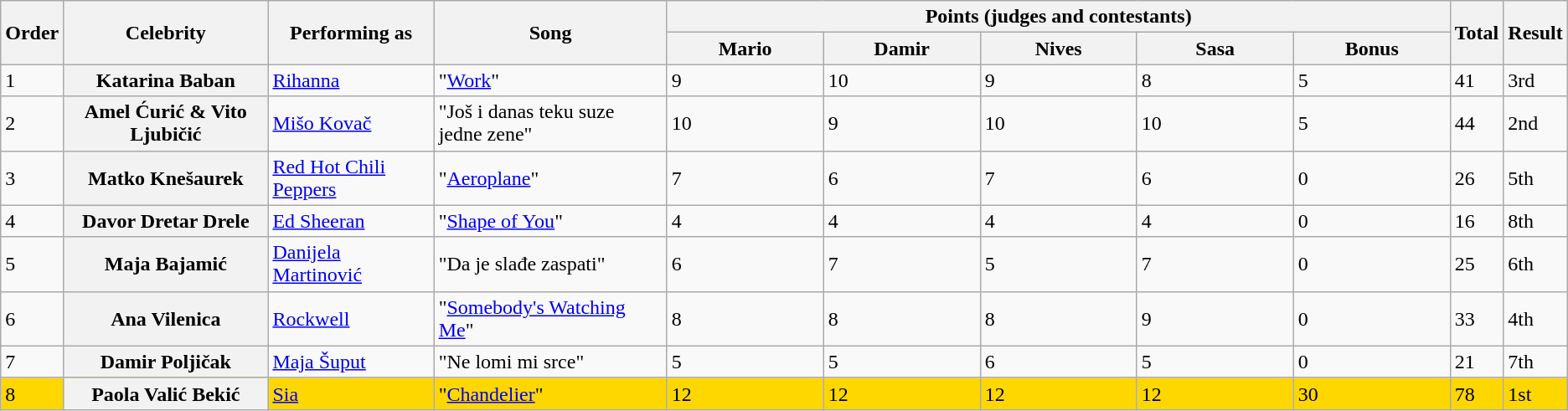<table class=wikitable>
<tr>
<th rowspan="2">Order</th>
<th rowspan="2">Celebrity</th>
<th rowspan="2">Performing as</th>
<th rowspan="2">Song</th>
<th colspan="5" style="width:50%;">Points (judges and contestants)</th>
<th rowspan="2">Total</th>
<th rowspan="2">Result</th>
</tr>
<tr>
<th style="width:10%;">Mario</th>
<th style="width:10%;">Damir</th>
<th style="width:10%;">Nives</th>
<th style="width:10%;">Sasa</th>
<th style="width:10%;">Bonus</th>
</tr>
<tr>
<td>1</td>
<th scope="row">Katarina Baban</th>
<td><a href='#'>Rihanna</a></td>
<td>"<a href='#'>Work</a>"</td>
<td>9</td>
<td>10</td>
<td>9</td>
<td>8</td>
<td>5</td>
<td>41</td>
<td>3rd</td>
</tr>
<tr>
<td>2</td>
<th scope="row">Amel Ćurić & Vito Ljubičić</th>
<td><a href='#'>Mišo Kovač</a></td>
<td>"Još i danas teku suze jedne zene"</td>
<td>10</td>
<td>9</td>
<td>10</td>
<td>10</td>
<td>5</td>
<td>44</td>
<td>2nd</td>
</tr>
<tr>
<td>3</td>
<th scope="row">Matko Knešaurek</th>
<td><a href='#'>Red Hot Chili Peppers</a></td>
<td>"<a href='#'>Aeroplane</a>"</td>
<td>7</td>
<td>6</td>
<td>7</td>
<td>6</td>
<td>0</td>
<td>26</td>
<td>5th</td>
</tr>
<tr>
<td>4</td>
<th scope="row">Davor Dretar Drele</th>
<td><a href='#'>Ed Sheeran</a></td>
<td>"<a href='#'>Shape of You</a>"</td>
<td>4</td>
<td>4</td>
<td>4</td>
<td>4</td>
<td>0</td>
<td>16</td>
<td>8th</td>
</tr>
<tr>
<td>5</td>
<th scope="row">Maja Bajamić</th>
<td><a href='#'>Danijela Martinović</a></td>
<td>"Da je slađe zaspati"</td>
<td>6</td>
<td>7</td>
<td>5</td>
<td>7</td>
<td>0</td>
<td>25</td>
<td>6th</td>
</tr>
<tr>
<td>6</td>
<th scope="row">Ana Vilenica</th>
<td><a href='#'>Rockwell</a></td>
<td>"<a href='#'>Somebody's Watching Me</a>"</td>
<td>8</td>
<td>8</td>
<td>8</td>
<td>9</td>
<td>0</td>
<td>33</td>
<td>4th</td>
</tr>
<tr>
<td>7</td>
<th scope="row">Damir Poljičak</th>
<td><a href='#'>Maja Šuput</a></td>
<td>"Ne lomi mi srce"</td>
<td>5</td>
<td>5</td>
<td>6</td>
<td>5</td>
<td>0</td>
<td>21</td>
<td>7th</td>
</tr>
<tr style="background:gold;">
<td>8</td>
<th scope="row">Paola Valić Bekić</th>
<td><a href='#'>Sia</a></td>
<td>"<a href='#'>Chandelier</a>"</td>
<td>12</td>
<td>12</td>
<td>12</td>
<td>12</td>
<td>30</td>
<td>78</td>
<td>1st</td>
</tr>
</table>
